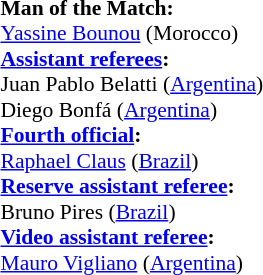<table style="width:100%; font-size:90%;">
<tr>
<td><br><strong>Man of the Match:</strong>
<br><a href='#'>Yassine Bounou</a> (Morocco)<br><strong><a href='#'>Assistant referees</a>:</strong>
<br>Juan Pablo Belatti (<a href='#'>Argentina</a>)
<br>Diego Bonfá (<a href='#'>Argentina</a>)
<br><strong><a href='#'>Fourth official</a>:</strong>
<br><a href='#'>Raphael Claus</a> (<a href='#'>Brazil</a>)
<br><strong><a href='#'>Reserve assistant referee</a>:</strong>
<br>Bruno Pires (<a href='#'>Brazil</a>)
<br><strong><a href='#'>Video assistant referee</a>:</strong>
<br><a href='#'>Mauro Vigliano</a> (<a href='#'>Argentina</a>)</td>
</tr>
</table>
